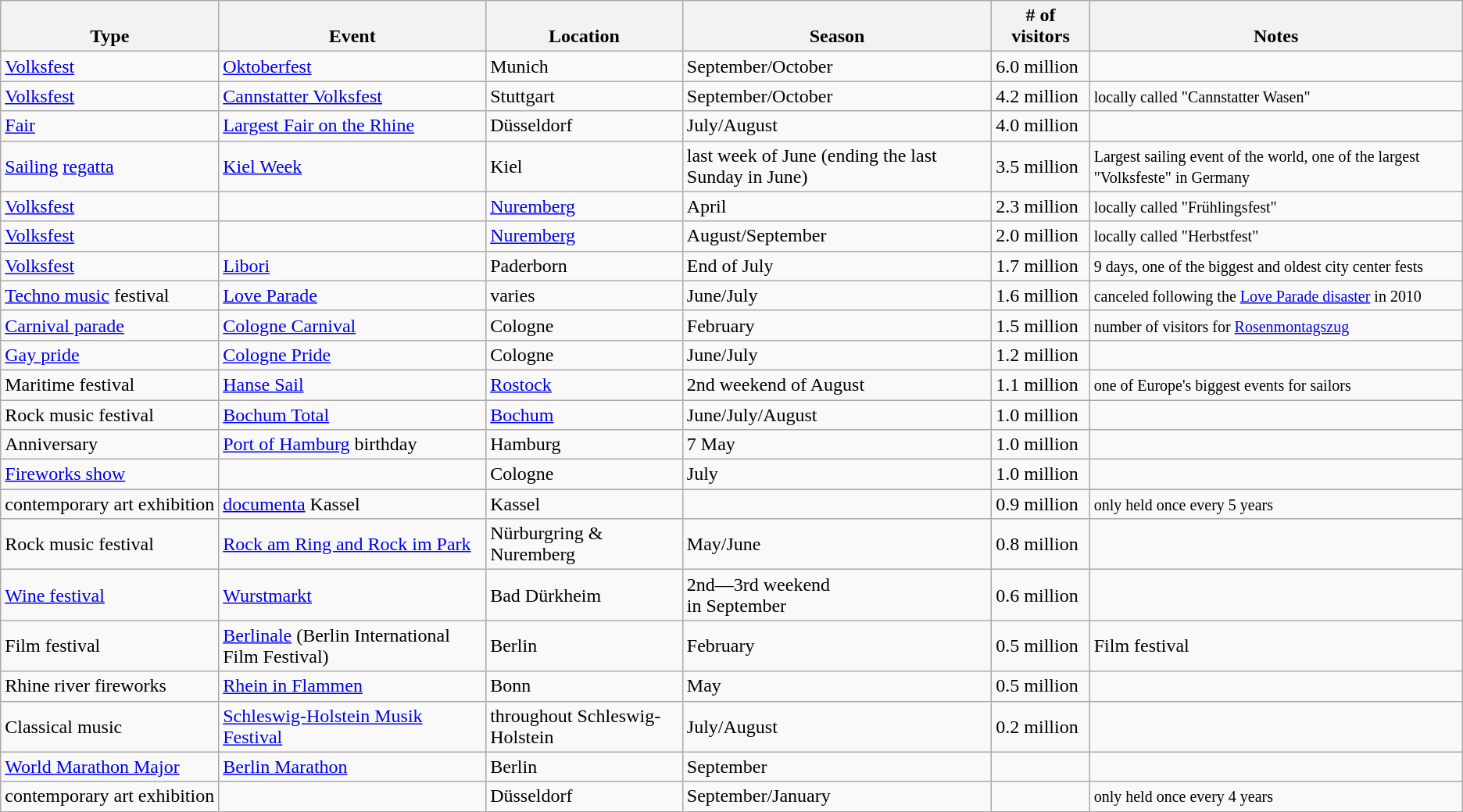<table class="wikitable style="font-size:90%">
<tr>
<th valign="bottom;"><br>Type</th>
<th valign=bottom>Event</th>
<th valign=bottom>Location</th>
<th valign=bottom>Season</th>
<th valign=bottom># of visitors</th>
<th valign=bottom>Notes</th>
</tr>
<tr>
<td><a href='#'>Volksfest</a></td>
<td><a href='#'>Oktoberfest</a></td>
<td>Munich</td>
<td>September/October</td>
<td>6.0 million</td>
<td></td>
</tr>
<tr>
<td><a href='#'>Volksfest</a></td>
<td><a href='#'>Cannstatter Volksfest</a></td>
<td>Stuttgart</td>
<td>September/October</td>
<td>4.2 million</td>
<td><small>locally called "Cannstatter Wasen"</small></td>
</tr>
<tr>
<td><a href='#'>Fair</a></td>
<td><a href='#'>Largest Fair on the Rhine</a></td>
<td>Düsseldorf</td>
<td>July/August</td>
<td>4.0 million</td>
<td></td>
</tr>
<tr>
<td><a href='#'>Sailing</a> <a href='#'>regatta</a></td>
<td><a href='#'>Kiel Week</a></td>
<td>Kiel</td>
<td>last week of June (ending the last Sunday in June)</td>
<td>3.5 million</td>
<td><small>Largest sailing event of the world, one of the largest "Volksfeste" in Germany</small></td>
</tr>
<tr>
<td><a href='#'>Volksfest</a></td>
<td></td>
<td><a href='#'>Nuremberg</a></td>
<td>April</td>
<td>2.3 million</td>
<td><small>locally called "Frühlingsfest"</small></td>
</tr>
<tr>
<td><a href='#'>Volksfest</a></td>
<td></td>
<td><a href='#'>Nuremberg</a></td>
<td>August/September</td>
<td>2.0 million</td>
<td><small>locally called "Herbstfest"</small></td>
</tr>
<tr>
<td><a href='#'>Volksfest</a></td>
<td><a href='#'>Libori</a></td>
<td>Paderborn</td>
<td>End of July</td>
<td>1.7 million</td>
<td><small>9 days, one of the biggest and oldest city center fests</small></td>
</tr>
<tr>
<td><a href='#'>Techno music</a> festival</td>
<td><a href='#'>Love Parade</a></td>
<td>varies</td>
<td>June/July</td>
<td>1.6 million</td>
<td><small>canceled following the <a href='#'>Love Parade disaster</a> in 2010</small></td>
</tr>
<tr>
<td><a href='#'>Carnival parade</a></td>
<td><a href='#'>Cologne Carnival</a></td>
<td>Cologne</td>
<td>February</td>
<td>1.5 million</td>
<td><small>number of visitors for <a href='#'>Rosenmontagszug</a></small></td>
</tr>
<tr>
<td><a href='#'>Gay pride</a></td>
<td><a href='#'>Cologne Pride</a></td>
<td>Cologne</td>
<td>June/July</td>
<td>1.2 million</td>
<td></td>
</tr>
<tr>
<td>Maritime festival</td>
<td><a href='#'>Hanse Sail</a></td>
<td><a href='#'>Rostock</a></td>
<td>2nd weekend of August</td>
<td>1.1 million</td>
<td><small>one of Europe's biggest events for sailors</small></td>
</tr>
<tr>
<td>Rock music festival</td>
<td><a href='#'>Bochum Total</a></td>
<td><a href='#'>Bochum</a></td>
<td>June/July/August</td>
<td>1.0 million</td>
</tr>
<tr>
<td>Anniversary</td>
<td><a href='#'>Port of Hamburg</a> birthday</td>
<td>Hamburg</td>
<td>7 May</td>
<td>1.0 million</td>
<td></td>
</tr>
<tr>
<td><a href='#'>Fireworks show</a></td>
<td></td>
<td>Cologne</td>
<td>July</td>
<td>1.0 million</td>
<td></td>
</tr>
<tr>
<td>contemporary art exhibition</td>
<td><a href='#'>documenta</a> Kassel</td>
<td>Kassel</td>
<td></td>
<td>0.9 million</td>
<td><small>only held once every 5 years</small></td>
</tr>
<tr>
<td>Rock music festival</td>
<td><a href='#'>Rock am Ring and Rock im Park</a></td>
<td>Nürburgring & Nuremberg</td>
<td>May/June</td>
<td>0.8 million</td>
<td></td>
</tr>
<tr>
<td><a href='#'>Wine festival</a></td>
<td><a href='#'>Wurstmarkt</a></td>
<td>Bad Dürkheim</td>
<td>2nd—3rd weekend<br> in September</td>
<td>0.6 million</td>
<td></td>
</tr>
<tr>
<td>Film festival</td>
<td><a href='#'>Berlinale</a> (Berlin International Film Festival)</td>
<td>Berlin</td>
<td>February</td>
<td>0.5 million</td>
<td>Film festival</td>
</tr>
<tr>
<td>Rhine river fireworks</td>
<td><a href='#'>Rhein in Flammen</a></td>
<td>Bonn</td>
<td>May</td>
<td>0.5 million</td>
</tr>
<tr>
<td>Classical music</td>
<td><a href='#'>Schleswig-Holstein Musik Festival</a></td>
<td>throughout Schleswig-Holstein</td>
<td>July/August</td>
<td>0.2 million</td>
<td></td>
</tr>
<tr>
<td><a href='#'>World Marathon Major</a></td>
<td><a href='#'>Berlin Marathon</a></td>
<td>Berlin</td>
<td>September</td>
<td></td>
<td></td>
</tr>
<tr>
<td nowrap>contemporary art exhibition</td>
<td></td>
<td>Düsseldorf</td>
<td>September/January</td>
<td></td>
<td><small>only held once every 4 years</small></td>
</tr>
<tr>
</tr>
</table>
